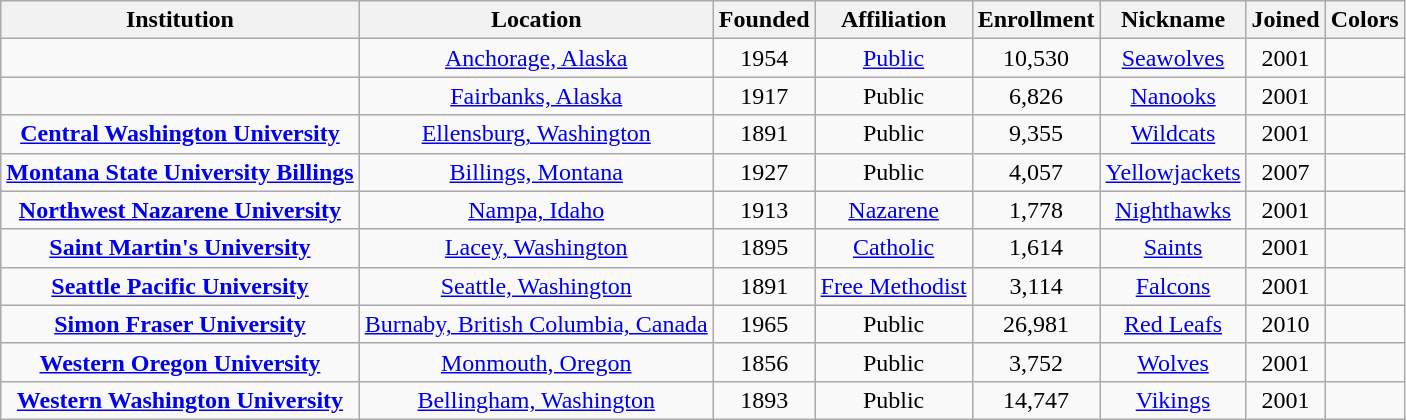<table class="wikitable sortable" style="text-align:center">
<tr>
<th>Institution</th>
<th>Location</th>
<th>Founded</th>
<th>Affiliation</th>
<th>Enrollment</th>
<th>Nickname</th>
<th>Joined</th>
<th class="unsortable">Colors</th>
</tr>
<tr>
<td></td>
<td><a href='#'>Anchorage, Alaska</a></td>
<td>1954</td>
<td><a href='#'>Public</a></td>
<td>10,530</td>
<td><a href='#'>Seawolves</a></td>
<td>2001</td>
<td></td>
</tr>
<tr>
<td></td>
<td><a href='#'>Fairbanks, Alaska</a></td>
<td>1917</td>
<td>Public</td>
<td>6,826</td>
<td><a href='#'>Nanooks</a></td>
<td>2001</td>
<td></td>
</tr>
<tr>
<td><strong><a href='#'>Central Washington University</a></strong></td>
<td><a href='#'>Ellensburg, Washington</a></td>
<td>1891</td>
<td>Public</td>
<td>9,355</td>
<td><a href='#'>Wildcats</a></td>
<td>2001</td>
<td></td>
</tr>
<tr>
<td><strong><a href='#'>Montana State University Billings</a></strong></td>
<td><a href='#'>Billings, Montana</a></td>
<td>1927</td>
<td>Public</td>
<td>4,057</td>
<td><a href='#'>Yellowjackets</a></td>
<td>2007</td>
<td></td>
</tr>
<tr>
<td><strong><a href='#'>Northwest Nazarene University</a></strong></td>
<td><a href='#'>Nampa, Idaho</a></td>
<td>1913</td>
<td><a href='#'>Nazarene</a></td>
<td>1,778</td>
<td><a href='#'>Nighthawks</a></td>
<td>2001</td>
<td></td>
</tr>
<tr>
<td><strong><a href='#'>Saint Martin's University</a></strong></td>
<td><a href='#'>Lacey, Washington</a></td>
<td>1895</td>
<td><a href='#'>Catholic</a></td>
<td>1,614</td>
<td><a href='#'>Saints</a></td>
<td>2001</td>
<td></td>
</tr>
<tr>
<td><strong><a href='#'>Seattle Pacific University</a></strong></td>
<td><a href='#'>Seattle, Washington</a></td>
<td>1891</td>
<td><a href='#'>Free Methodist</a></td>
<td>3,114</td>
<td><a href='#'>Falcons</a></td>
<td>2001</td>
<td></td>
</tr>
<tr>
<td><strong><a href='#'>Simon Fraser University</a></strong></td>
<td><a href='#'>Burnaby, British Columbia, Canada</a></td>
<td>1965</td>
<td>Public</td>
<td>26,981</td>
<td><a href='#'>Red Leafs</a></td>
<td>2010</td>
<td></td>
</tr>
<tr>
<td><strong><a href='#'>Western Oregon University</a></strong></td>
<td><a href='#'>Monmouth, Oregon</a></td>
<td>1856</td>
<td>Public</td>
<td>3,752</td>
<td><a href='#'>Wolves</a></td>
<td>2001</td>
<td></td>
</tr>
<tr>
<td><strong><a href='#'>Western Washington University</a></strong></td>
<td><a href='#'>Bellingham, Washington</a></td>
<td>1893</td>
<td>Public</td>
<td>14,747</td>
<td><a href='#'>Vikings</a></td>
<td>2001</td>
<td></td>
</tr>
</table>
